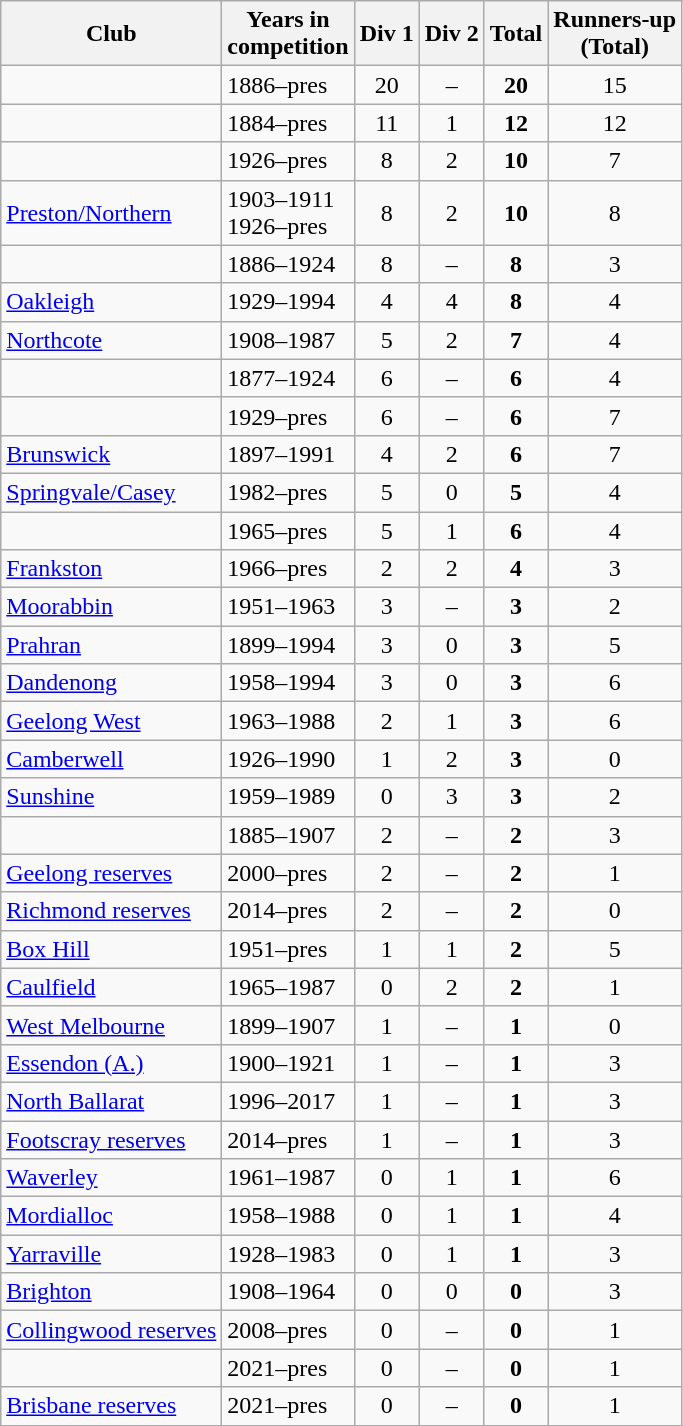<table class="wikitable sortable" style=text-align:center>
<tr>
<th>Club</th>
<th>Years in<br>competition</th>
<th>Div 1</th>
<th>Div 2</th>
<th>Total</th>
<th>Runners-up<br>(Total)</th>
</tr>
<tr>
<td align=left></td>
<td align=left>1886–pres</td>
<td>20</td>
<td>–</td>
<td><strong>20</strong></td>
<td>15</td>
</tr>
<tr>
<td align=left></td>
<td align=left>1884–pres</td>
<td>11</td>
<td>1</td>
<td><strong>12</strong></td>
<td>12</td>
</tr>
<tr>
<td align=left></td>
<td align=left>1926–pres</td>
<td>8</td>
<td>2</td>
<td><strong>10</strong></td>
<td>7</td>
</tr>
<tr>
<td align=left><a href='#'>Preston/Northern</a></td>
<td align=left>1903–1911<br>1926–pres</td>
<td>8</td>
<td>2</td>
<td><strong>10</strong></td>
<td>8</td>
</tr>
<tr>
<td align=left></td>
<td align=left>1886–1924</td>
<td>8</td>
<td>–</td>
<td><strong>8</strong></td>
<td>3</td>
</tr>
<tr>
<td align=left><a href='#'>Oakleigh</a></td>
<td align=left>1929–1994</td>
<td>4</td>
<td>4</td>
<td><strong>8</strong></td>
<td>4</td>
</tr>
<tr>
<td align=left><a href='#'>Northcote</a></td>
<td align=left>1908–1987</td>
<td>5</td>
<td>2</td>
<td><strong>7</strong></td>
<td>4</td>
</tr>
<tr>
<td align=left></td>
<td align=left>1877–1924</td>
<td>6</td>
<td>–</td>
<td><strong>6</strong></td>
<td>4</td>
</tr>
<tr>
<td align=left></td>
<td align=left>1929–pres</td>
<td>6</td>
<td>–</td>
<td><strong>6</strong></td>
<td>7</td>
</tr>
<tr>
<td align=left><a href='#'>Brunswick</a></td>
<td align=left>1897–1991</td>
<td>4</td>
<td>2</td>
<td><strong>6</strong></td>
<td>7</td>
</tr>
<tr>
<td align=left><a href='#'>Springvale/Casey</a></td>
<td align=left>1982–pres</td>
<td>5</td>
<td>0</td>
<td><strong>5</strong></td>
<td>4</td>
</tr>
<tr>
<td align=left></td>
<td align=left>1965–pres</td>
<td>5</td>
<td>1</td>
<td><strong>6</strong></td>
<td>4</td>
</tr>
<tr>
<td align=left><a href='#'>Frankston</a></td>
<td align=left>1966–pres</td>
<td>2</td>
<td>2</td>
<td><strong>4</strong></td>
<td>3</td>
</tr>
<tr>
<td align=left><a href='#'>Moorabbin</a></td>
<td align=left>1951–1963</td>
<td>3</td>
<td>–</td>
<td><strong>3</strong></td>
<td>2</td>
</tr>
<tr>
<td align=left><a href='#'>Prahran</a></td>
<td align=left>1899–1994</td>
<td>3</td>
<td>0</td>
<td><strong>3</strong></td>
<td>5</td>
</tr>
<tr>
<td align=left><a href='#'>Dandenong</a></td>
<td align=left>1958–1994</td>
<td>3</td>
<td>0</td>
<td><strong>3</strong></td>
<td>6</td>
</tr>
<tr>
<td align=left><a href='#'>Geelong West</a></td>
<td align=left>1963–1988</td>
<td>2</td>
<td>1</td>
<td><strong>3</strong></td>
<td>6</td>
</tr>
<tr>
<td align=left><a href='#'>Camberwell</a></td>
<td align=left>1926–1990</td>
<td>1</td>
<td>2</td>
<td><strong>3</strong></td>
<td>0</td>
</tr>
<tr>
<td align=left><a href='#'>Sunshine</a></td>
<td align=left>1959–1989</td>
<td>0</td>
<td>3</td>
<td><strong>3</strong></td>
<td>2</td>
</tr>
<tr>
<td align=left></td>
<td align=left>1885–1907</td>
<td>2</td>
<td>–</td>
<td><strong>2</strong></td>
<td>3</td>
</tr>
<tr>
<td align=left><a href='#'>Geelong reserves</a></td>
<td align=left>2000–pres</td>
<td>2</td>
<td>–</td>
<td><strong>2</strong></td>
<td>1</td>
</tr>
<tr>
<td align=left><a href='#'>Richmond reserves</a></td>
<td align=left>2014–pres</td>
<td>2</td>
<td>–</td>
<td><strong>2</strong></td>
<td>0</td>
</tr>
<tr>
<td align=left><a href='#'>Box Hill</a></td>
<td align=left>1951–pres</td>
<td>1</td>
<td>1</td>
<td><strong>2</strong></td>
<td>5</td>
</tr>
<tr>
<td align=left><a href='#'>Caulfield</a></td>
<td align=left>1965–1987</td>
<td>0</td>
<td>2</td>
<td><strong>2</strong></td>
<td>1</td>
</tr>
<tr>
<td align=left><a href='#'>West Melbourne</a></td>
<td align=left>1899–1907</td>
<td>1</td>
<td>–</td>
<td><strong>1</strong></td>
<td>0</td>
</tr>
<tr>
<td align=left><a href='#'>Essendon (A.)</a></td>
<td align=left>1900–1921</td>
<td>1</td>
<td>–</td>
<td><strong>1</strong></td>
<td>3</td>
</tr>
<tr>
<td align=left><a href='#'>North Ballarat</a></td>
<td align=left>1996–2017</td>
<td>1</td>
<td>–</td>
<td><strong>1</strong></td>
<td>3</td>
</tr>
<tr>
<td align=left><a href='#'>Footscray reserves</a></td>
<td align=left>2014–pres</td>
<td>1</td>
<td>–</td>
<td><strong>1</strong></td>
<td>3</td>
</tr>
<tr>
<td align=left><a href='#'>Waverley</a></td>
<td align=left>1961–1987</td>
<td>0</td>
<td>1</td>
<td><strong>1</strong></td>
<td>6</td>
</tr>
<tr>
<td align=left><a href='#'>Mordialloc</a></td>
<td align=left>1958–1988</td>
<td>0</td>
<td>1</td>
<td><strong>1</strong></td>
<td>4</td>
</tr>
<tr>
<td align=left><a href='#'>Yarraville</a></td>
<td align=left>1928–1983</td>
<td>0</td>
<td>1</td>
<td><strong>1</strong></td>
<td>3</td>
</tr>
<tr>
<td align=left><a href='#'>Brighton</a></td>
<td align=left>1908–1964</td>
<td>0</td>
<td>0</td>
<td><strong>0</strong></td>
<td>3</td>
</tr>
<tr>
<td align=left><a href='#'>Collingwood reserves</a></td>
<td align=left>2008–pres</td>
<td>0</td>
<td>–</td>
<td><strong>0</strong></td>
<td>1</td>
</tr>
<tr>
<td align=left></td>
<td align=left>2021–pres</td>
<td>0</td>
<td>–</td>
<td><strong>0</strong></td>
<td>1</td>
</tr>
<tr>
<td align=left><a href='#'>Brisbane reserves</a></td>
<td align=left>2021–pres</td>
<td>0</td>
<td>–</td>
<td><strong>0</strong></td>
<td>1</td>
</tr>
</table>
